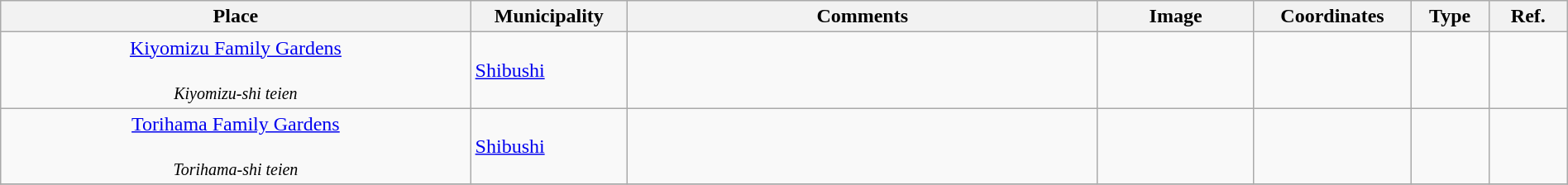<table class="wikitable sortable"  style="width:100%;">
<tr>
<th width="30%" align="left">Place</th>
<th width="10%" align="left">Municipality</th>
<th width="30%" align="left" class="unsortable">Comments</th>
<th width="10%" align="left"  class="unsortable">Image</th>
<th width="10%" align="left" class="unsortable">Coordinates</th>
<th width="5%" align="left">Type</th>
<th width="5%" align="left"  class="unsortable">Ref.</th>
</tr>
<tr>
<td align="center"><a href='#'>Kiyomizu Family Gardens</a><br><br><small><em>Kiyomizu-shi teien</em></small></td>
<td><a href='#'>Shibushi</a></td>
<td></td>
<td></td>
<td></td>
<td></td>
<td></td>
</tr>
<tr>
<td align="center"><a href='#'>Torihama Family Gardens</a><br><br><small><em>Torihama-shi teien</em></small></td>
<td><a href='#'>Shibushi</a></td>
<td></td>
<td></td>
<td></td>
<td></td>
<td></td>
</tr>
<tr>
</tr>
</table>
